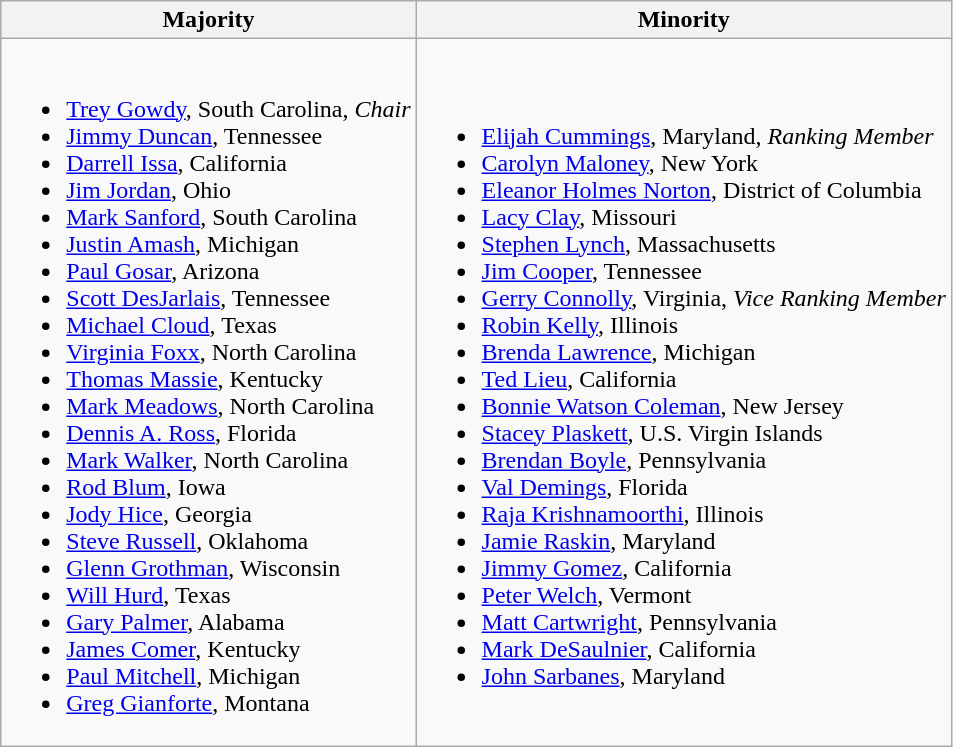<table class=wikitable>
<tr>
<th>Majority</th>
<th>Minority</th>
</tr>
<tr>
<td><br><ul><li><a href='#'>Trey Gowdy</a>, South Carolina, <em>Chair</em></li><li><a href='#'>Jimmy Duncan</a>, Tennessee</li><li><a href='#'>Darrell Issa</a>, California</li><li><a href='#'>Jim Jordan</a>, Ohio</li><li><a href='#'>Mark Sanford</a>, South Carolina</li><li><a href='#'>Justin Amash</a>, Michigan</li><li><a href='#'>Paul Gosar</a>, Arizona</li><li><a href='#'>Scott DesJarlais</a>, Tennessee</li><li><a href='#'>Michael Cloud</a>, Texas</li><li><a href='#'>Virginia Foxx</a>, North Carolina</li><li><a href='#'>Thomas Massie</a>, Kentucky</li><li><a href='#'>Mark Meadows</a>, North Carolina</li><li><a href='#'>Dennis A. Ross</a>, Florida</li><li><a href='#'>Mark Walker</a>, North Carolina</li><li><a href='#'>Rod Blum</a>, Iowa</li><li><a href='#'>Jody Hice</a>, Georgia</li><li><a href='#'>Steve Russell</a>, Oklahoma</li><li><a href='#'>Glenn Grothman</a>, Wisconsin</li><li><a href='#'>Will Hurd</a>, Texas</li><li><a href='#'>Gary Palmer</a>, Alabama</li><li><a href='#'>James Comer</a>, Kentucky</li><li><a href='#'>Paul Mitchell</a>, Michigan</li><li><a href='#'>Greg Gianforte</a>, Montana</li></ul></td>
<td><br><ul><li><a href='#'>Elijah Cummings</a>, Maryland, <em>Ranking Member</em></li><li><a href='#'>Carolyn Maloney</a>, New York</li><li><a href='#'>Eleanor Holmes Norton</a>, District of Columbia</li><li><a href='#'>Lacy Clay</a>, Missouri</li><li><a href='#'>Stephen Lynch</a>, Massachusetts</li><li><a href='#'>Jim Cooper</a>, Tennessee</li><li><a href='#'>Gerry Connolly</a>, Virginia, <em>Vice Ranking Member</em></li><li><a href='#'>Robin Kelly</a>, Illinois</li><li><a href='#'>Brenda Lawrence</a>, Michigan</li><li><a href='#'>Ted Lieu</a>, California</li><li><a href='#'>Bonnie Watson Coleman</a>, New Jersey</li><li><a href='#'>Stacey Plaskett</a>, U.S. Virgin Islands</li><li><a href='#'>Brendan Boyle</a>, Pennsylvania</li><li><a href='#'>Val Demings</a>, Florida</li><li><a href='#'>Raja Krishnamoorthi</a>, Illinois</li><li><a href='#'>Jamie Raskin</a>, Maryland</li><li><a href='#'>Jimmy Gomez</a>, California</li><li><a href='#'>Peter Welch</a>, Vermont</li><li><a href='#'>Matt Cartwright</a>, Pennsylvania</li><li><a href='#'>Mark DeSaulnier</a>, California</li><li><a href='#'>John Sarbanes</a>, Maryland</li></ul></td>
</tr>
</table>
